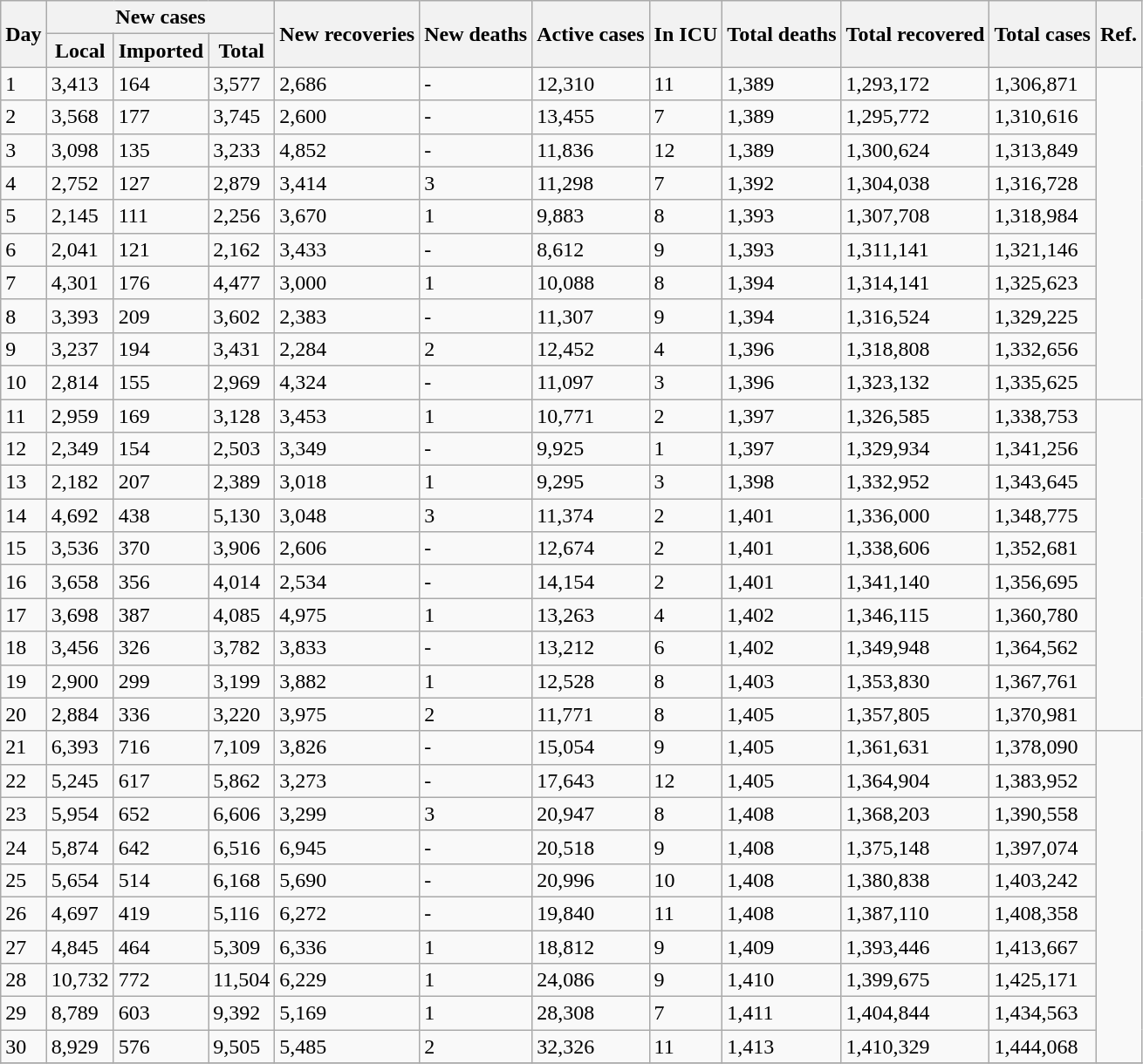<table class="wikitable">
<tr>
<th rowspan="2">Day</th>
<th colspan="3">New cases</th>
<th rowspan="2">New recoveries</th>
<th rowspan="2">New deaths</th>
<th rowspan="2">Active cases</th>
<th rowspan="2">In ICU</th>
<th rowspan="2">Total deaths</th>
<th rowspan="2">Total recovered</th>
<th rowspan="2">Total cases</th>
<th rowspan="2">Ref.</th>
</tr>
<tr>
<th>Local</th>
<th>Imported</th>
<th>Total</th>
</tr>
<tr>
<td>1</td>
<td>3,413</td>
<td>164</td>
<td>3,577</td>
<td>2,686</td>
<td>-</td>
<td>12,310</td>
<td>11</td>
<td>1,389</td>
<td>1,293,172</td>
<td>1,306,871</td>
<td rowspan="10"></td>
</tr>
<tr>
<td>2</td>
<td>3,568</td>
<td>177</td>
<td>3,745</td>
<td>2,600</td>
<td>-</td>
<td>13,455</td>
<td>7</td>
<td>1,389</td>
<td>1,295,772</td>
<td>1,310,616</td>
</tr>
<tr>
<td>3</td>
<td>3,098</td>
<td>135</td>
<td>3,233</td>
<td>4,852</td>
<td>-</td>
<td>11,836</td>
<td>12</td>
<td>1,389</td>
<td>1,300,624</td>
<td>1,313,849</td>
</tr>
<tr>
<td>4</td>
<td>2,752</td>
<td>127</td>
<td>2,879</td>
<td>3,414</td>
<td>3</td>
<td>11,298</td>
<td>7</td>
<td>1,392</td>
<td>1,304,038</td>
<td>1,316,728</td>
</tr>
<tr>
<td>5</td>
<td>2,145</td>
<td>111</td>
<td>2,256</td>
<td>3,670</td>
<td>1</td>
<td>9,883</td>
<td>8</td>
<td>1,393</td>
<td>1,307,708</td>
<td>1,318,984</td>
</tr>
<tr>
<td>6</td>
<td>2,041</td>
<td>121</td>
<td>2,162</td>
<td>3,433</td>
<td>-</td>
<td>8,612</td>
<td>9</td>
<td>1,393</td>
<td>1,311,141</td>
<td>1,321,146</td>
</tr>
<tr>
<td>7</td>
<td>4,301</td>
<td>176</td>
<td>4,477</td>
<td>3,000</td>
<td>1</td>
<td>10,088</td>
<td>8</td>
<td>1,394</td>
<td>1,314,141</td>
<td>1,325,623</td>
</tr>
<tr>
<td>8</td>
<td>3,393</td>
<td>209</td>
<td>3,602</td>
<td>2,383</td>
<td>-</td>
<td>11,307</td>
<td>9</td>
<td>1,394</td>
<td>1,316,524</td>
<td>1,329,225</td>
</tr>
<tr>
<td>9</td>
<td>3,237</td>
<td>194</td>
<td>3,431</td>
<td>2,284</td>
<td>2</td>
<td>12,452</td>
<td>4</td>
<td>1,396</td>
<td>1,318,808</td>
<td>1,332,656</td>
</tr>
<tr>
<td>10</td>
<td>2,814</td>
<td>155</td>
<td>2,969</td>
<td>4,324</td>
<td>-</td>
<td>11,097</td>
<td>3</td>
<td>1,396</td>
<td>1,323,132</td>
<td>1,335,625</td>
</tr>
<tr>
<td>11</td>
<td>2,959</td>
<td>169</td>
<td>3,128</td>
<td>3,453</td>
<td>1</td>
<td>10,771</td>
<td>2</td>
<td>1,397</td>
<td>1,326,585</td>
<td>1,338,753</td>
<td rowspan="10"></td>
</tr>
<tr>
<td>12</td>
<td>2,349</td>
<td>154</td>
<td>2,503</td>
<td>3,349</td>
<td>-</td>
<td>9,925</td>
<td>1</td>
<td>1,397</td>
<td>1,329,934</td>
<td>1,341,256</td>
</tr>
<tr>
<td>13</td>
<td>2,182</td>
<td>207</td>
<td>2,389</td>
<td>3,018</td>
<td>1</td>
<td>9,295</td>
<td>3</td>
<td>1,398</td>
<td>1,332,952</td>
<td>1,343,645</td>
</tr>
<tr>
<td>14</td>
<td>4,692</td>
<td>438</td>
<td>5,130</td>
<td>3,048</td>
<td>3</td>
<td>11,374</td>
<td>2</td>
<td>1,401</td>
<td>1,336,000</td>
<td>1,348,775</td>
</tr>
<tr>
<td>15</td>
<td>3,536</td>
<td>370</td>
<td>3,906</td>
<td>2,606</td>
<td>-</td>
<td>12,674</td>
<td>2</td>
<td>1,401</td>
<td>1,338,606</td>
<td>1,352,681</td>
</tr>
<tr>
<td>16</td>
<td>3,658</td>
<td>356</td>
<td>4,014</td>
<td>2,534</td>
<td>-</td>
<td>14,154</td>
<td>2</td>
<td>1,401</td>
<td>1,341,140</td>
<td>1,356,695</td>
</tr>
<tr>
<td>17</td>
<td>3,698</td>
<td>387</td>
<td>4,085</td>
<td>4,975</td>
<td>1</td>
<td>13,263</td>
<td>4</td>
<td>1,402</td>
<td>1,346,115</td>
<td>1,360,780</td>
</tr>
<tr>
<td>18</td>
<td>3,456</td>
<td>326</td>
<td>3,782</td>
<td>3,833</td>
<td>-</td>
<td>13,212</td>
<td>6</td>
<td>1,402</td>
<td>1,349,948</td>
<td>1,364,562</td>
</tr>
<tr>
<td>19</td>
<td>2,900</td>
<td>299</td>
<td>3,199</td>
<td>3,882</td>
<td>1</td>
<td>12,528</td>
<td>8</td>
<td>1,403</td>
<td>1,353,830</td>
<td>1,367,761</td>
</tr>
<tr>
<td>20</td>
<td>2,884</td>
<td>336</td>
<td>3,220</td>
<td>3,975</td>
<td>2</td>
<td>11,771</td>
<td>8</td>
<td>1,405</td>
<td>1,357,805</td>
<td>1,370,981</td>
</tr>
<tr>
<td>21</td>
<td>6,393</td>
<td>716</td>
<td>7,109</td>
<td>3,826</td>
<td>-</td>
<td>15,054</td>
<td>9</td>
<td>1,405</td>
<td>1,361,631</td>
<td>1,378,090</td>
<td rowspan="10"></td>
</tr>
<tr>
<td>22</td>
<td>5,245</td>
<td>617</td>
<td>5,862</td>
<td>3,273</td>
<td>-</td>
<td>17,643</td>
<td>12</td>
<td>1,405</td>
<td>1,364,904</td>
<td>1,383,952</td>
</tr>
<tr>
<td>23</td>
<td>5,954</td>
<td>652</td>
<td>6,606</td>
<td>3,299</td>
<td>3</td>
<td>20,947</td>
<td>8</td>
<td>1,408</td>
<td>1,368,203</td>
<td>1,390,558</td>
</tr>
<tr>
<td>24</td>
<td>5,874</td>
<td>642</td>
<td>6,516</td>
<td>6,945</td>
<td>-</td>
<td>20,518</td>
<td>9</td>
<td>1,408</td>
<td>1,375,148</td>
<td>1,397,074</td>
</tr>
<tr>
<td>25</td>
<td>5,654</td>
<td>514</td>
<td>6,168</td>
<td>5,690</td>
<td>-</td>
<td>20,996</td>
<td>10</td>
<td>1,408</td>
<td>1,380,838</td>
<td>1,403,242</td>
</tr>
<tr>
<td>26</td>
<td>4,697</td>
<td>419</td>
<td>5,116</td>
<td>6,272</td>
<td>-</td>
<td>19,840</td>
<td>11</td>
<td>1,408</td>
<td>1,387,110</td>
<td>1,408,358</td>
</tr>
<tr>
<td>27</td>
<td>4,845</td>
<td>464</td>
<td>5,309</td>
<td>6,336</td>
<td>1</td>
<td>18,812</td>
<td>9</td>
<td>1,409</td>
<td>1,393,446</td>
<td>1,413,667</td>
</tr>
<tr>
<td>28</td>
<td>10,732</td>
<td>772</td>
<td>11,504</td>
<td>6,229</td>
<td>1</td>
<td>24,086</td>
<td>9</td>
<td>1,410</td>
<td>1,399,675</td>
<td>1,425,171</td>
</tr>
<tr>
<td>29</td>
<td>8,789</td>
<td>603</td>
<td>9,392</td>
<td>5,169</td>
<td>1</td>
<td>28,308</td>
<td>7</td>
<td>1,411</td>
<td>1,404,844</td>
<td>1,434,563</td>
</tr>
<tr>
<td>30</td>
<td>8,929</td>
<td>576</td>
<td>9,505</td>
<td>5,485</td>
<td>2</td>
<td>32,326</td>
<td>11</td>
<td>1,413</td>
<td>1,410,329</td>
<td>1,444,068</td>
</tr>
<tr>
</tr>
</table>
